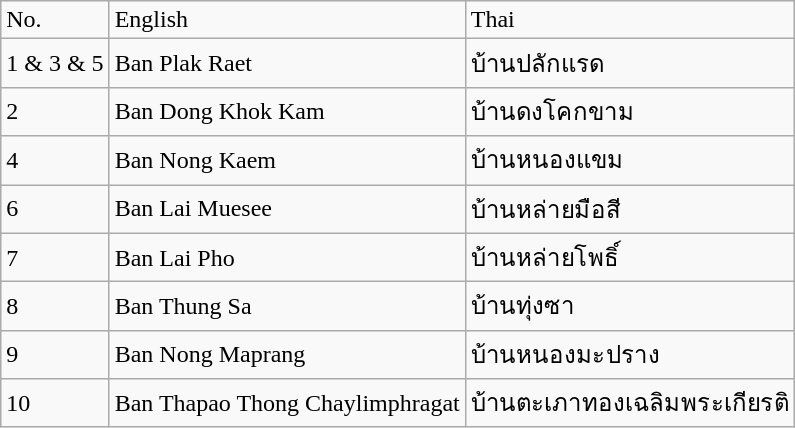<table class="wikitable">
<tr>
<td>No.</td>
<td>English</td>
<td>Thai</td>
</tr>
<tr>
<td>1 & 3 & 5</td>
<td>Ban Plak Raet</td>
<td>บ้านปลักแรด</td>
</tr>
<tr>
<td>2</td>
<td>Ban Dong Khok Kam</td>
<td>บ้านดงโคกขาม</td>
</tr>
<tr>
<td>4</td>
<td>Ban Nong Kaem</td>
<td>บ้านหนองแขม</td>
</tr>
<tr>
<td>6</td>
<td>Ban Lai Muesee</td>
<td>บ้านหล่ายมือสี</td>
</tr>
<tr>
<td>7</td>
<td>Ban Lai Pho</td>
<td>บ้านหล่ายโพธิ์</td>
</tr>
<tr>
<td>8</td>
<td>Ban Thung Sa</td>
<td>บ้านทุ่งซา</td>
</tr>
<tr>
<td>9</td>
<td>Ban Nong Maprang</td>
<td>บ้านหนองมะปราง</td>
</tr>
<tr>
<td>10</td>
<td>Ban Thapao Thong Chaylimphragat</td>
<td>บ้านตะเภาทองเฉลิมพระเกียรติ</td>
</tr>
</table>
